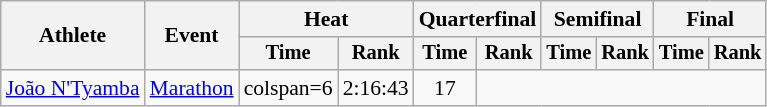<table class=wikitable style=font-size:90%;text-align:center>
<tr>
<th rowspan=2>Athlete</th>
<th rowspan=2>Event</th>
<th colspan=2>Heat</th>
<th colspan=2>Quarterfinal</th>
<th colspan=2>Semifinal</th>
<th colspan=2>Final</th>
</tr>
<tr style=font-size:95%>
<th>Time</th>
<th>Rank</th>
<th>Time</th>
<th>Rank</th>
<th>Time</th>
<th>Rank</th>
<th>Time</th>
<th>Rank</th>
</tr>
<tr>
<td align=left><a href='#'>João N'Tyamba</a></td>
<td align=left><a href='#'>Marathon</a></td>
<td>colspan=6 </td>
<td>2:16:43</td>
<td>17</td>
</tr>
</table>
